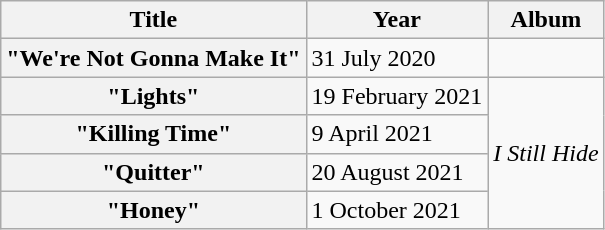<table class="wikitable plainrowheaders">
<tr>
<th>Title</th>
<th>Year</th>
<th>Album</th>
</tr>
<tr>
<th scope="row">"We're Not Gonna Make It"</th>
<td>31 July 2020</td>
<td></td>
</tr>
<tr>
<th scope="row">"Lights"</th>
<td>19 February 2021</td>
<td rowspan="4" style="text-align:center;"><em>I Still Hide</em></td>
</tr>
<tr>
<th scope="row">"Killing Time"</th>
<td>9 April 2021</td>
</tr>
<tr>
<th scope="row">"Quitter"</th>
<td>20 August 2021</td>
</tr>
<tr>
<th scope="row">"Honey"</th>
<td>1 October 2021</td>
</tr>
</table>
